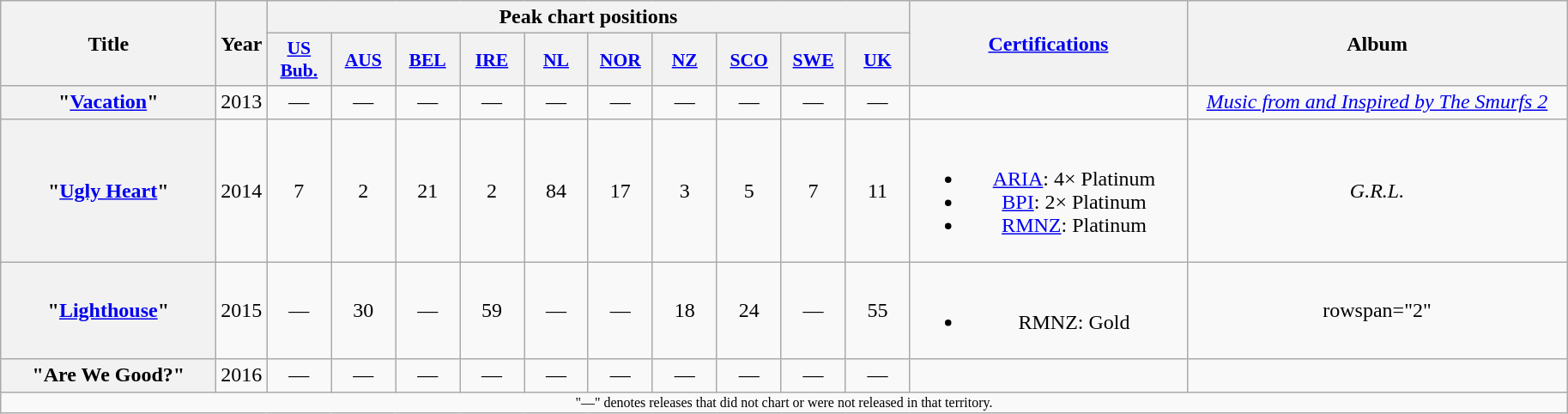<table class="wikitable plainrowheaders" style="text-align:center;" border="1">
<tr>
<th scope="col" rowspan="2" style="width:10em;">Title</th>
<th scope="col" rowspan="2" style="width:2em;">Year</th>
<th scope="col" colspan="10">Peak chart positions</th>
<th scope="col" rowspan="2" style="width:13em;"><a href='#'>Certifications</a></th>
<th scope="col" rowspan="2" style="width:18em;">Album</th>
</tr>
<tr>
<th scope="col" style="width:3em;font-size:90%;"><a href='#'>US<br>Bub.</a><br></th>
<th scope="col" style="width:3em;font-size:90%;"><a href='#'>AUS</a><br></th>
<th scope="col" style="width:3em;font-size:90%;"><a href='#'>BEL</a><br></th>
<th scope="col" style="width:3em;font-size:90%;"><a href='#'>IRE</a><br></th>
<th scope="col" style="width:3em;font-size:90%;"><a href='#'>NL</a><br></th>
<th scope="col" style="width:3em;font-size:90%;"><a href='#'>NOR</a><br></th>
<th scope="col" style="width:3em;font-size:90%;"><a href='#'>NZ</a><br></th>
<th scope="col" style="width:3em;font-size:90%;"><a href='#'>SCO</a><br></th>
<th scope="col" style="width:3em;font-size:90%;"><a href='#'>SWE</a><br></th>
<th scope="col" style="width:3em;font-size:90%;"><a href='#'>UK</a><br></th>
</tr>
<tr>
<th scope="row">"<a href='#'>Vacation</a>"</th>
<td>2013</td>
<td>—</td>
<td>—</td>
<td>—</td>
<td>—</td>
<td>—</td>
<td>—</td>
<td>—</td>
<td>—</td>
<td>—</td>
<td>—</td>
<td></td>
<td><em><a href='#'>Music from and Inspired by The Smurfs 2</a></em></td>
</tr>
<tr>
<th scope="row">"<a href='#'>Ugly Heart</a>"</th>
<td>2014</td>
<td>7</td>
<td>2</td>
<td>21</td>
<td>2</td>
<td>84</td>
<td>17</td>
<td>3</td>
<td>5</td>
<td>7</td>
<td>11</td>
<td><br><ul><li><a href='#'>ARIA</a>: 4× Platinum</li><li><a href='#'>BPI</a>: 2× Platinum</li><li><a href='#'>RMNZ</a>: Platinum</li></ul></td>
<td><em>G.R.L.</em></td>
</tr>
<tr>
<th scope="row">"<a href='#'>Lighthouse</a>"</th>
<td>2015</td>
<td>—</td>
<td>30</td>
<td>—</td>
<td>59</td>
<td>—</td>
<td>—</td>
<td>18</td>
<td>24</td>
<td>—</td>
<td>55</td>
<td><br><ul><li>RMNZ: Gold</li></ul></td>
<td>rowspan="2" </td>
</tr>
<tr>
<th scope="row">"Are We Good?"</th>
<td>2016</td>
<td>—</td>
<td>—</td>
<td>—</td>
<td>—</td>
<td>—</td>
<td>—</td>
<td>—</td>
<td>—</td>
<td>—</td>
<td>—</td>
<td></td>
</tr>
<tr>
<td align="center" colspan="17" style="font-size:8pt">"—" denotes releases that did not chart or were not released in that territory.</td>
</tr>
</table>
